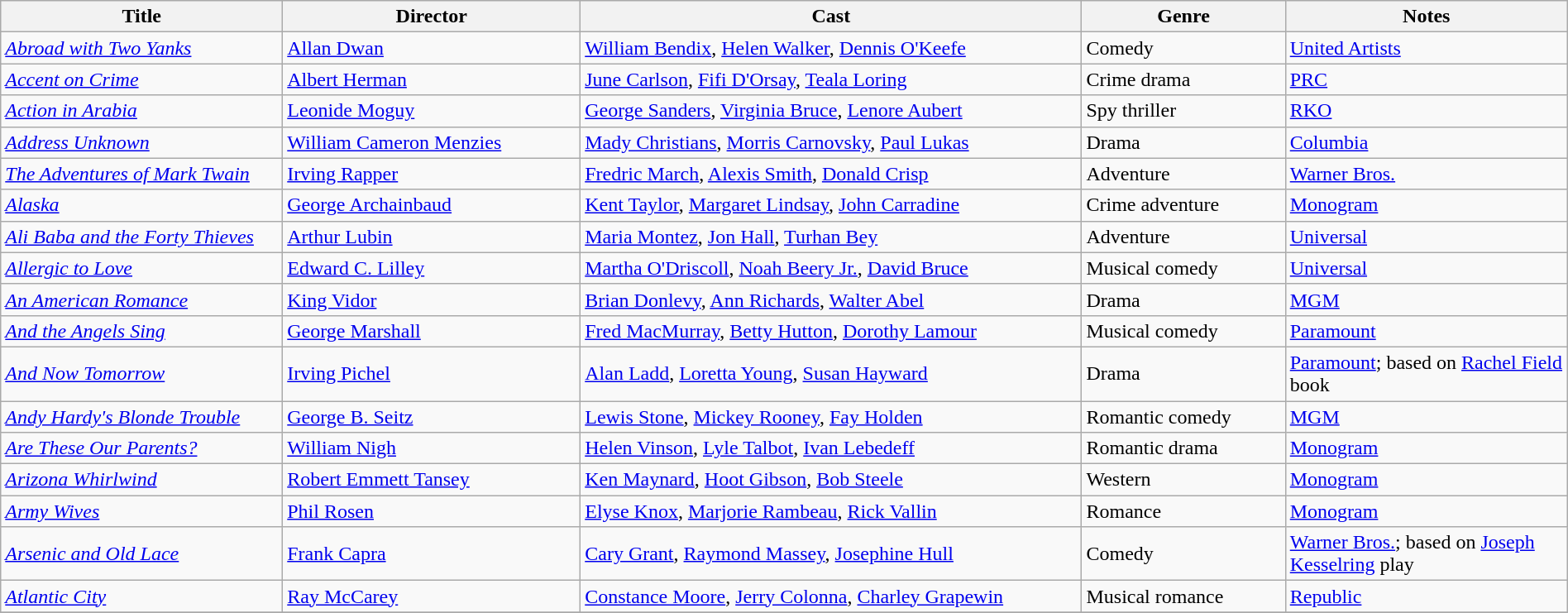<table class="wikitable" style="width:100%;">
<tr>
<th style="width:18%;">Title</th>
<th style="width:19%;">Director</th>
<th style="width:32%;">Cast</th>
<th style="width:13%;">Genre</th>
<th style="width:18%;">Notes</th>
</tr>
<tr>
<td><em><a href='#'>Abroad with Two Yanks</a></em></td>
<td><a href='#'>Allan Dwan</a></td>
<td><a href='#'>William Bendix</a>, <a href='#'>Helen Walker</a>, <a href='#'>Dennis O'Keefe</a></td>
<td>Comedy</td>
<td><a href='#'>United Artists</a></td>
</tr>
<tr>
<td><em><a href='#'>Accent on Crime</a></em></td>
<td><a href='#'>Albert Herman</a></td>
<td><a href='#'>June Carlson</a>, <a href='#'>Fifi D'Orsay</a>, <a href='#'>Teala Loring</a></td>
<td>Crime drama</td>
<td><a href='#'>PRC</a></td>
</tr>
<tr>
<td><em><a href='#'>Action in Arabia</a></em></td>
<td><a href='#'>Leonide Moguy</a></td>
<td><a href='#'>George Sanders</a>, <a href='#'>Virginia Bruce</a>, <a href='#'>Lenore Aubert</a></td>
<td>Spy thriller</td>
<td><a href='#'>RKO</a></td>
</tr>
<tr>
<td><em><a href='#'>Address Unknown</a></em></td>
<td><a href='#'>William Cameron Menzies</a></td>
<td><a href='#'>Mady Christians</a>, <a href='#'>Morris Carnovsky</a>, <a href='#'>Paul Lukas</a></td>
<td>Drama</td>
<td><a href='#'>Columbia</a></td>
</tr>
<tr>
<td><em><a href='#'>The Adventures of Mark Twain</a></em></td>
<td><a href='#'>Irving Rapper</a></td>
<td><a href='#'>Fredric March</a>, <a href='#'>Alexis Smith</a>, <a href='#'>Donald Crisp</a></td>
<td>Adventure</td>
<td><a href='#'>Warner Bros.</a></td>
</tr>
<tr>
<td><em><a href='#'>Alaska</a></em></td>
<td><a href='#'>George Archainbaud</a></td>
<td><a href='#'>Kent Taylor</a>, <a href='#'>Margaret Lindsay</a>, <a href='#'>John Carradine</a></td>
<td>Crime adventure</td>
<td><a href='#'>Monogram</a></td>
</tr>
<tr>
<td><em><a href='#'>Ali Baba and the Forty Thieves</a></em></td>
<td><a href='#'>Arthur Lubin</a></td>
<td><a href='#'>Maria Montez</a>, <a href='#'>Jon Hall</a>, <a href='#'>Turhan Bey</a></td>
<td>Adventure</td>
<td><a href='#'>Universal</a></td>
</tr>
<tr>
<td><em><a href='#'>Allergic to Love</a></em></td>
<td><a href='#'>Edward C. Lilley</a></td>
<td><a href='#'>Martha O'Driscoll</a>, <a href='#'>Noah Beery Jr.</a>, <a href='#'>David Bruce</a></td>
<td>Musical comedy</td>
<td><a href='#'>Universal</a></td>
</tr>
<tr>
<td><em><a href='#'>An American Romance</a></em></td>
<td><a href='#'>King Vidor</a></td>
<td><a href='#'>Brian Donlevy</a>, <a href='#'>Ann Richards</a>, <a href='#'>Walter Abel</a></td>
<td>Drama</td>
<td><a href='#'>MGM</a></td>
</tr>
<tr>
<td><em><a href='#'>And the Angels Sing</a></em></td>
<td><a href='#'>George Marshall</a></td>
<td><a href='#'>Fred MacMurray</a>, <a href='#'>Betty Hutton</a>, <a href='#'>Dorothy Lamour</a></td>
<td>Musical comedy</td>
<td><a href='#'>Paramount</a></td>
</tr>
<tr>
<td><em><a href='#'>And Now Tomorrow</a></em></td>
<td><a href='#'>Irving Pichel</a></td>
<td><a href='#'>Alan Ladd</a>, <a href='#'>Loretta Young</a>, <a href='#'>Susan Hayward</a></td>
<td>Drama</td>
<td><a href='#'>Paramount</a>; based on <a href='#'>Rachel Field</a> book</td>
</tr>
<tr>
<td><em><a href='#'>Andy Hardy's Blonde Trouble</a></em></td>
<td><a href='#'>George B. Seitz</a></td>
<td><a href='#'>Lewis Stone</a>, <a href='#'>Mickey Rooney</a>, <a href='#'>Fay Holden</a></td>
<td>Romantic comedy</td>
<td><a href='#'>MGM</a></td>
</tr>
<tr>
<td><em><a href='#'>Are These Our Parents?</a></em></td>
<td><a href='#'>William Nigh</a></td>
<td><a href='#'>Helen Vinson</a>, <a href='#'>Lyle Talbot</a>, <a href='#'>Ivan Lebedeff</a></td>
<td>Romantic drama</td>
<td><a href='#'>Monogram</a></td>
</tr>
<tr>
<td><em><a href='#'>Arizona Whirlwind</a></em></td>
<td><a href='#'>Robert Emmett Tansey</a></td>
<td><a href='#'>Ken Maynard</a>, <a href='#'>Hoot Gibson</a>, <a href='#'>Bob Steele</a></td>
<td>Western</td>
<td><a href='#'>Monogram</a></td>
</tr>
<tr>
<td><em><a href='#'>Army Wives</a></em></td>
<td><a href='#'>Phil Rosen</a></td>
<td><a href='#'>Elyse Knox</a>, <a href='#'>Marjorie Rambeau</a>, <a href='#'>Rick Vallin</a></td>
<td>Romance</td>
<td><a href='#'>Monogram</a></td>
</tr>
<tr>
<td><em><a href='#'>Arsenic and Old Lace</a> </em></td>
<td><a href='#'>Frank Capra</a></td>
<td><a href='#'>Cary Grant</a>, <a href='#'>Raymond Massey</a>, <a href='#'>Josephine Hull</a></td>
<td>Comedy</td>
<td><a href='#'>Warner Bros.</a>; based on <a href='#'>Joseph Kesselring</a> play</td>
</tr>
<tr>
<td><em><a href='#'>Atlantic City</a></em></td>
<td><a href='#'>Ray McCarey</a></td>
<td><a href='#'>Constance Moore</a>, <a href='#'>Jerry Colonna</a>, <a href='#'>Charley Grapewin</a></td>
<td>Musical romance</td>
<td><a href='#'>Republic</a></td>
</tr>
<tr>
</tr>
</table>
